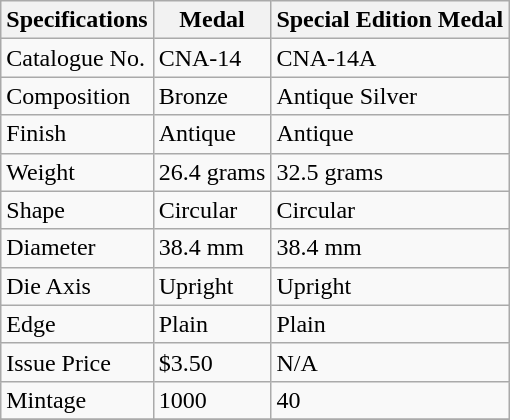<table class="wikitable">
<tr>
<th>Specifications</th>
<th>Medal</th>
<th>Special Edition Medal</th>
</tr>
<tr>
<td>Catalogue No.</td>
<td>CNA-14</td>
<td>CNA-14A</td>
</tr>
<tr>
<td>Composition</td>
<td>Bronze</td>
<td>Antique Silver</td>
</tr>
<tr>
<td>Finish</td>
<td>Antique</td>
<td>Antique</td>
</tr>
<tr>
<td>Weight</td>
<td>26.4 grams</td>
<td>32.5 grams</td>
</tr>
<tr>
<td>Shape</td>
<td>Circular</td>
<td>Circular</td>
</tr>
<tr>
<td>Diameter</td>
<td>38.4 mm</td>
<td>38.4 mm</td>
</tr>
<tr>
<td>Die Axis</td>
<td>Upright</td>
<td>Upright</td>
</tr>
<tr>
<td>Edge</td>
<td>Plain</td>
<td>Plain</td>
</tr>
<tr>
<td>Issue Price</td>
<td>$3.50</td>
<td>N/A</td>
</tr>
<tr>
<td>Mintage</td>
<td>1000</td>
<td>40</td>
</tr>
<tr>
</tr>
</table>
